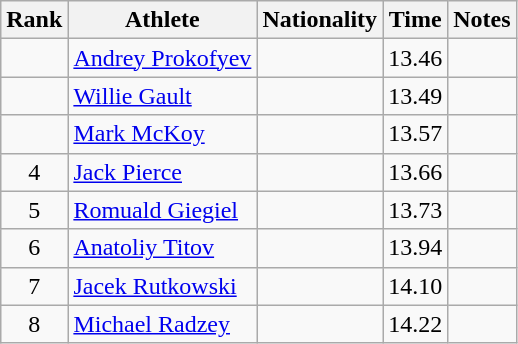<table class="wikitable sortable" style="text-align:center">
<tr>
<th>Rank</th>
<th>Athlete</th>
<th>Nationality</th>
<th>Time</th>
<th>Notes</th>
</tr>
<tr>
<td></td>
<td align=left><a href='#'>Andrey Prokofyev</a></td>
<td align=left></td>
<td>13.46</td>
<td></td>
</tr>
<tr>
<td></td>
<td align=left><a href='#'>Willie Gault</a></td>
<td align=left></td>
<td>13.49</td>
<td></td>
</tr>
<tr>
<td></td>
<td align=left><a href='#'>Mark McKoy</a></td>
<td align=left></td>
<td>13.57</td>
<td></td>
</tr>
<tr>
<td>4</td>
<td align=left><a href='#'>Jack Pierce</a></td>
<td align=left></td>
<td>13.66</td>
<td></td>
</tr>
<tr>
<td>5</td>
<td align=left><a href='#'>Romuald Giegiel</a></td>
<td align=left></td>
<td>13.73</td>
<td></td>
</tr>
<tr>
<td>6</td>
<td align=left><a href='#'>Anatoliy Titov</a></td>
<td align=left></td>
<td>13.94</td>
<td></td>
</tr>
<tr>
<td>7</td>
<td align=left><a href='#'>Jacek Rutkowski</a></td>
<td align=left></td>
<td>14.10</td>
<td></td>
</tr>
<tr>
<td>8</td>
<td align=left><a href='#'>Michael Radzey</a></td>
<td align=left></td>
<td>14.22</td>
<td></td>
</tr>
</table>
